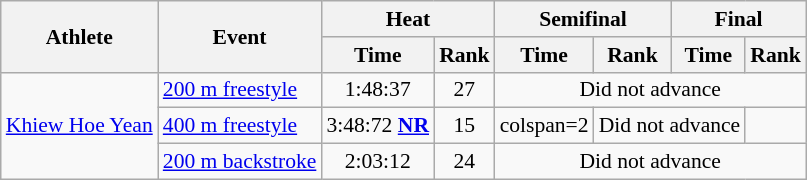<table class="wikitable" style="font-size:90%;">
<tr>
<th rowspan="2">Athlete</th>
<th rowspan="2">Event</th>
<th colspan="2">Heat</th>
<th colspan="2">Semifinal</th>
<th colspan="2">Final</th>
</tr>
<tr>
<th>Time</th>
<th>Rank</th>
<th>Time</th>
<th>Rank</th>
<th>Time</th>
<th>Rank</th>
</tr>
<tr align="center">
<td rowspan="3" align="left"><a href='#'>Khiew Hoe Yean</a></td>
<td align="left"><a href='#'>200 m freestyle</a></td>
<td>1:48:37</td>
<td>27</td>
<td colspan=4>Did not advance</td>
</tr>
<tr align="center">
<td align="left"><a href='#'>400 m freestyle</a></td>
<td>3:48:72 <strong><a href='#'>NR</a></strong></td>
<td>15</td>
<td>colspan=2 </td>
<td colspan=2>Did not advance</td>
</tr>
<tr align="center">
<td align="left"><a href='#'>200 m backstroke</a></td>
<td>2:03:12</td>
<td>24</td>
<td colspan=4>Did not advance</td>
</tr>
</table>
